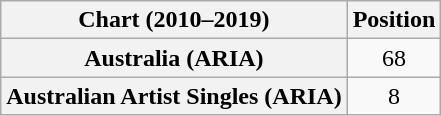<table class="wikitable sortable plainrowheaders" style="text-align:center">
<tr>
<th scope="col">Chart (2010–2019)</th>
<th scope="col">Position</th>
</tr>
<tr>
<th scope="row">Australia (ARIA)</th>
<td>68</td>
</tr>
<tr>
<th scope="row">Australian Artist Singles (ARIA)</th>
<td>8</td>
</tr>
</table>
